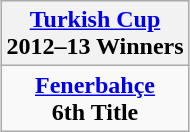<table class="wikitable" style="text-align: center; margin: 0 auto;">
<tr>
<th><a href='#'>Turkish Cup</a><br>2012–13 Winners</th>
</tr>
<tr>
<td><strong><a href='#'>Fenerbahçe</a></strong><br><strong>6th Title</strong></td>
</tr>
</table>
